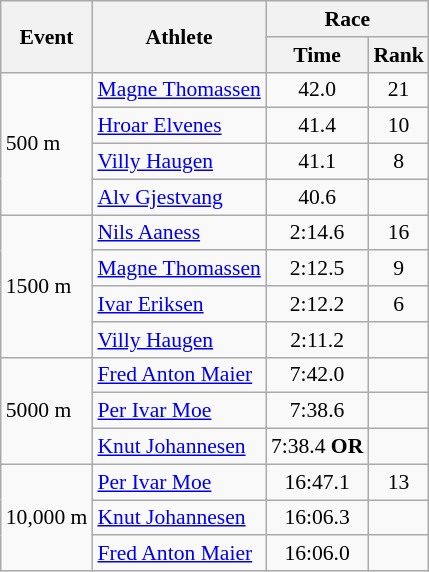<table class="wikitable" border="1" style="font-size:90%">
<tr>
<th rowspan=2>Event</th>
<th rowspan=2>Athlete</th>
<th colspan=2>Race</th>
</tr>
<tr>
<th>Time</th>
<th>Rank</th>
</tr>
<tr>
<td rowspan=4>500 m</td>
<td><a href='#'>Magne Thomassen</a></td>
<td align=center>42.0</td>
<td align=center>21</td>
</tr>
<tr>
<td><a href='#'>Hroar Elvenes</a></td>
<td align=center>41.4</td>
<td align=center>10</td>
</tr>
<tr>
<td><a href='#'>Villy Haugen</a></td>
<td align=center>41.1</td>
<td align=center>8</td>
</tr>
<tr>
<td><a href='#'>Alv Gjestvang</a></td>
<td align=center>40.6</td>
<td align=center></td>
</tr>
<tr>
<td rowspan=4>1500 m</td>
<td><a href='#'>Nils Aaness</a></td>
<td align=center>2:14.6</td>
<td align=center>16</td>
</tr>
<tr>
<td><a href='#'>Magne Thomassen</a></td>
<td align=center>2:12.5</td>
<td align=center>9</td>
</tr>
<tr>
<td><a href='#'>Ivar Eriksen</a></td>
<td align=center>2:12.2</td>
<td align=center>6</td>
</tr>
<tr>
<td><a href='#'>Villy Haugen</a></td>
<td align=center>2:11.2</td>
<td align=center></td>
</tr>
<tr>
<td rowspan=3>5000 m</td>
<td><a href='#'>Fred Anton Maier</a></td>
<td align=center>7:42.0</td>
<td align=center></td>
</tr>
<tr>
<td><a href='#'>Per Ivar Moe</a></td>
<td align=center>7:38.6</td>
<td align=center></td>
</tr>
<tr>
<td><a href='#'>Knut Johannesen</a></td>
<td align=center>7:38.4 <strong>OR</strong></td>
<td align=center></td>
</tr>
<tr>
<td rowspan=3>10,000 m</td>
<td><a href='#'>Per Ivar Moe</a></td>
<td align=center>16:47.1</td>
<td align=center>13</td>
</tr>
<tr>
<td><a href='#'>Knut Johannesen</a></td>
<td align=center>16:06.3</td>
<td align=center></td>
</tr>
<tr>
<td><a href='#'>Fred Anton Maier</a></td>
<td align=center>16:06.0</td>
<td align=center></td>
</tr>
</table>
